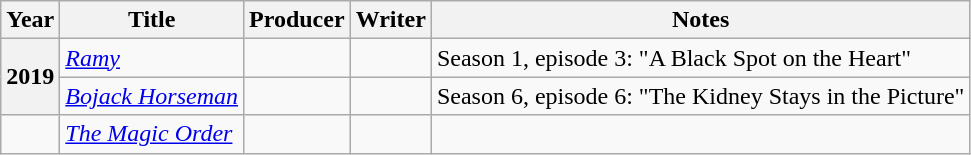<table class="wikitable plainrowheaders sortable">
<tr>
<th scope="col">Year</th>
<th scope="col">Title</th>
<th scope="col">Producer</th>
<th scope="col">Writer</th>
<th scope="col" class="unsortable">Notes</th>
</tr>
<tr>
<th scope="row" rowspan="2">2019</th>
<td><em><a href='#'>Ramy</a></em></td>
<td></td>
<td></td>
<td>Season 1, episode 3: "A Black Spot on the Heart"</td>
</tr>
<tr>
<td><em><a href='#'>Bojack Horseman</a></em></td>
<td></td>
<td></td>
<td>Season 6, episode 6: "The Kidney Stays in the Picture"</td>
</tr>
<tr>
<td></td>
<td><em><a href='#'>The Magic Order</a></em></td>
<td></td>
<td></td>
<td></td>
</tr>
</table>
